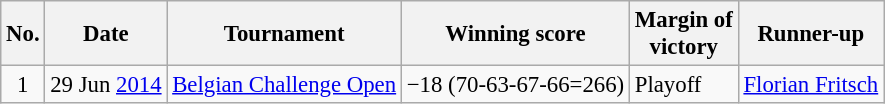<table class="wikitable" style="font-size:95%;">
<tr>
<th>No.</th>
<th>Date</th>
<th>Tournament</th>
<th>Winning score</th>
<th>Margin of<br>victory</th>
<th>Runner-up</th>
</tr>
<tr>
<td align=center>1</td>
<td align=right>29 Jun <a href='#'>2014</a></td>
<td><a href='#'>Belgian Challenge Open</a></td>
<td>−18 (70-63-67-66=266)</td>
<td>Playoff</td>
<td> <a href='#'>Florian Fritsch</a></td>
</tr>
</table>
